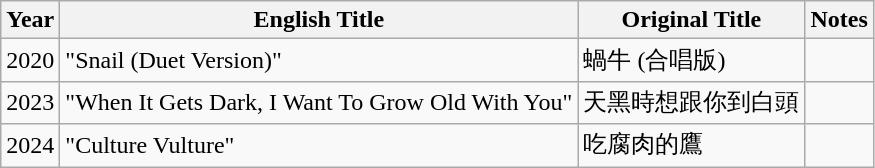<table class="wikitable plainrowheaders">
<tr>
<th>Year</th>
<th>English Title</th>
<th>Original Title</th>
<th>Notes</th>
</tr>
<tr>
<td>2020</td>
<td>"Snail (Duet Version)" </td>
<td>蝸牛 (合唱版)</td>
<td></td>
</tr>
<tr>
<td>2023</td>
<td>"When It Gets Dark, I Want To Grow Old With You" </td>
<td>天黑時想跟你到白頭</td>
<td></td>
</tr>
<tr>
<td>2024</td>
<td>"Culture Vulture" </td>
<td>吃腐肉的鷹</td>
<td></td>
</tr>
</table>
